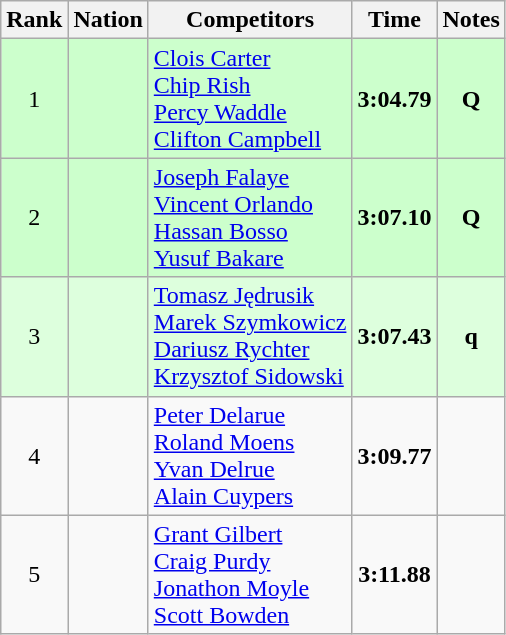<table class="wikitable sortable" style="text-align:center">
<tr>
<th>Rank</th>
<th>Nation</th>
<th>Competitors</th>
<th>Time</th>
<th>Notes</th>
</tr>
<tr bgcolor=ccffcc>
<td>1</td>
<td align=left></td>
<td align=left><a href='#'>Clois Carter</a><br><a href='#'>Chip Rish</a><br><a href='#'>Percy Waddle</a><br><a href='#'>Clifton Campbell</a></td>
<td><strong>3:04.79</strong></td>
<td><strong>Q</strong></td>
</tr>
<tr bgcolor=ccffcc>
<td>2</td>
<td align=left></td>
<td align=left><a href='#'>Joseph Falaye</a><br><a href='#'>Vincent Orlando</a><br><a href='#'>Hassan Bosso</a><br><a href='#'>Yusuf Bakare</a></td>
<td><strong>3:07.10</strong></td>
<td><strong>Q</strong></td>
</tr>
<tr bgcolor=ddffdd>
<td>3</td>
<td align=left></td>
<td align=left><a href='#'>Tomasz Jędrusik</a><br><a href='#'>Marek Szymkowicz</a><br><a href='#'>Dariusz Rychter</a><br><a href='#'>Krzysztof Sidowski</a></td>
<td><strong>3:07.43</strong></td>
<td><strong>q</strong></td>
</tr>
<tr>
<td>4</td>
<td align=left></td>
<td align=left><a href='#'>Peter Delarue</a><br><a href='#'>Roland Moens</a><br><a href='#'>Yvan Delrue</a><br><a href='#'>Alain Cuypers</a></td>
<td><strong>3:09.77</strong></td>
<td></td>
</tr>
<tr>
<td>5</td>
<td align=left></td>
<td align=left><a href='#'>Grant Gilbert</a><br><a href='#'>Craig Purdy</a><br><a href='#'>Jonathon Moyle</a><br><a href='#'>Scott Bowden</a></td>
<td><strong>3:11.88</strong></td>
<td></td>
</tr>
</table>
